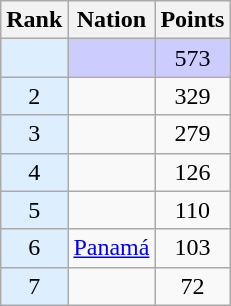<table class="wikitable sortable" style="text-align:center">
<tr>
<th>Rank</th>
<th>Nation</th>
<th>Points</th>
</tr>
<tr style="background-color:#ccccff">
<td bgcolor = DDEEFF></td>
<td align=left></td>
<td>573</td>
</tr>
<tr>
<td bgcolor = DDEEFF>2</td>
<td align=left></td>
<td>329</td>
</tr>
<tr>
<td bgcolor = DDEEFF>3</td>
<td align=left></td>
<td>279</td>
</tr>
<tr>
<td bgcolor = DDEEFF>4</td>
<td align=left></td>
<td>126</td>
</tr>
<tr>
<td bgcolor = DDEEFF>5</td>
<td align=left></td>
<td>110</td>
</tr>
<tr>
<td bgcolor = DDEEFF>6</td>
<td align=left> <a href='#'>Panamá</a></td>
<td>103</td>
</tr>
<tr>
<td bgcolor = DDEEFF>7</td>
<td align=left></td>
<td>72</td>
</tr>
</table>
